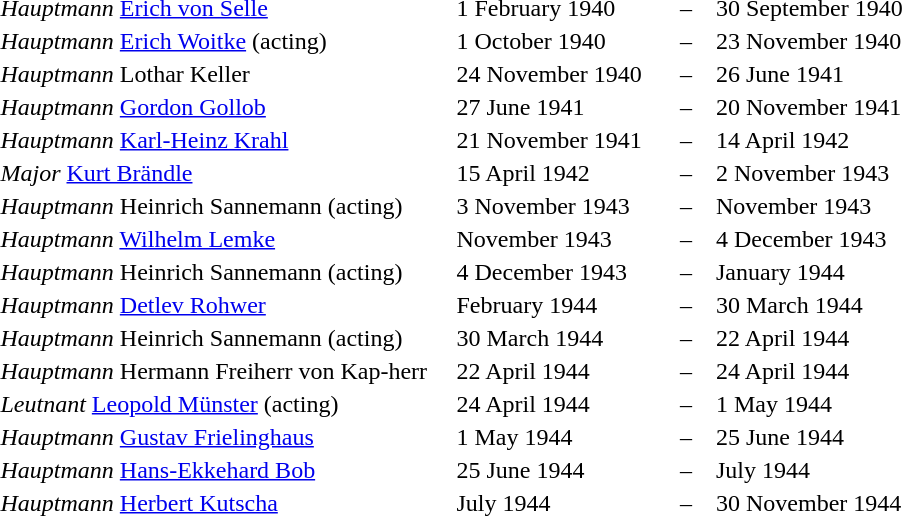<table>
<tr>
<th style="width: 300px;"></th>
<th style="width: 145px;"></th>
<th style="width: 20px;"></th>
<th style="width: 150px;"></th>
</tr>
<tr>
<td><em>Hauptmann</em> <a href='#'>Erich von Selle</a></td>
<td>1 February 1940</td>
<td>–</td>
<td>30 September 1940</td>
</tr>
<tr>
<td><em>Hauptmann</em> <a href='#'>Erich Woitke</a> (acting)</td>
<td>1 October 1940</td>
<td>–</td>
<td>23 November 1940</td>
</tr>
<tr>
<td><em>Hauptmann</em> Lothar Keller</td>
<td>24 November 1940</td>
<td>–</td>
<td>26 June 1941</td>
</tr>
<tr>
<td><em>Hauptmann</em> <a href='#'>Gordon Gollob</a></td>
<td>27 June 1941</td>
<td>–</td>
<td>20 November 1941</td>
</tr>
<tr>
<td><em>Hauptmann</em> <a href='#'>Karl-Heinz Krahl</a></td>
<td>21 November 1941</td>
<td>–</td>
<td>14 April 1942</td>
</tr>
<tr>
<td><em>Major</em> <a href='#'>Kurt Brändle</a></td>
<td>15 April 1942</td>
<td>–</td>
<td>2 November 1943</td>
</tr>
<tr>
<td><em>Hauptmann</em> Heinrich Sannemann (acting)</td>
<td>3 November 1943</td>
<td>–</td>
<td>November 1943</td>
</tr>
<tr>
<td><em>Hauptmann</em> <a href='#'>Wilhelm Lemke</a></td>
<td>November 1943</td>
<td>–</td>
<td>4 December 1943</td>
</tr>
<tr>
<td><em>Hauptmann</em> Heinrich Sannemann (acting)</td>
<td>4 December 1943</td>
<td>–</td>
<td>January 1944</td>
</tr>
<tr>
<td><em>Hauptmann</em> <a href='#'>Detlev Rohwer</a></td>
<td>February 1944</td>
<td>–</td>
<td>30 March 1944</td>
</tr>
<tr>
<td><em>Hauptmann</em> Heinrich Sannemann (acting)</td>
<td>30 March 1944</td>
<td>–</td>
<td>22 April 1944</td>
</tr>
<tr>
<td><em>Hauptmann</em> Hermann Freiherr von Kap-herr</td>
<td>22 April 1944</td>
<td>–</td>
<td>24 April 1944</td>
</tr>
<tr>
<td><em>Leutnant</em> <a href='#'>Leopold Münster</a> (acting)</td>
<td>24 April 1944</td>
<td>–</td>
<td>1 May 1944</td>
</tr>
<tr>
<td><em>Hauptmann</em> <a href='#'>Gustav Frielinghaus</a></td>
<td>1 May 1944</td>
<td>–</td>
<td>25 June 1944</td>
</tr>
<tr>
<td><em>Hauptmann</em> <a href='#'>Hans-Ekkehard Bob</a></td>
<td>25 June 1944</td>
<td>–</td>
<td>July 1944</td>
</tr>
<tr>
<td><em>Hauptmann</em> <a href='#'>Herbert Kutscha</a></td>
<td>July 1944</td>
<td>–</td>
<td>30 November 1944</td>
</tr>
</table>
